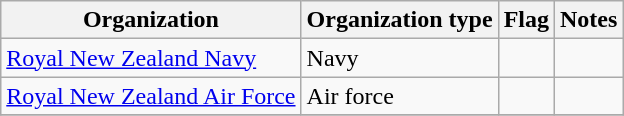<table class="wikitable">
<tr>
<th>Organization</th>
<th>Organization type</th>
<th>Flag</th>
<th>Notes</th>
</tr>
<tr>
<td><a href='#'>Royal New Zealand Navy</a></td>
<td>Navy</td>
<td></td>
<td></td>
</tr>
<tr>
<td><a href='#'>Royal New Zealand Air Force</a></td>
<td>Air force</td>
<td></td>
<td></td>
</tr>
<tr>
</tr>
</table>
